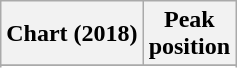<table class="wikitable plainrowheaders" style="text-align:center">
<tr>
<th scope="col">Chart (2018)</th>
<th scope="col">Peak<br>position</th>
</tr>
<tr>
</tr>
<tr>
</tr>
<tr>
</tr>
<tr>
</tr>
<tr>
</tr>
<tr>
</tr>
<tr>
</tr>
<tr>
</tr>
<tr>
</tr>
<tr>
</tr>
<tr>
</tr>
<tr>
</tr>
<tr>
</tr>
<tr>
</tr>
<tr>
</tr>
<tr>
</tr>
<tr>
</tr>
<tr>
</tr>
</table>
